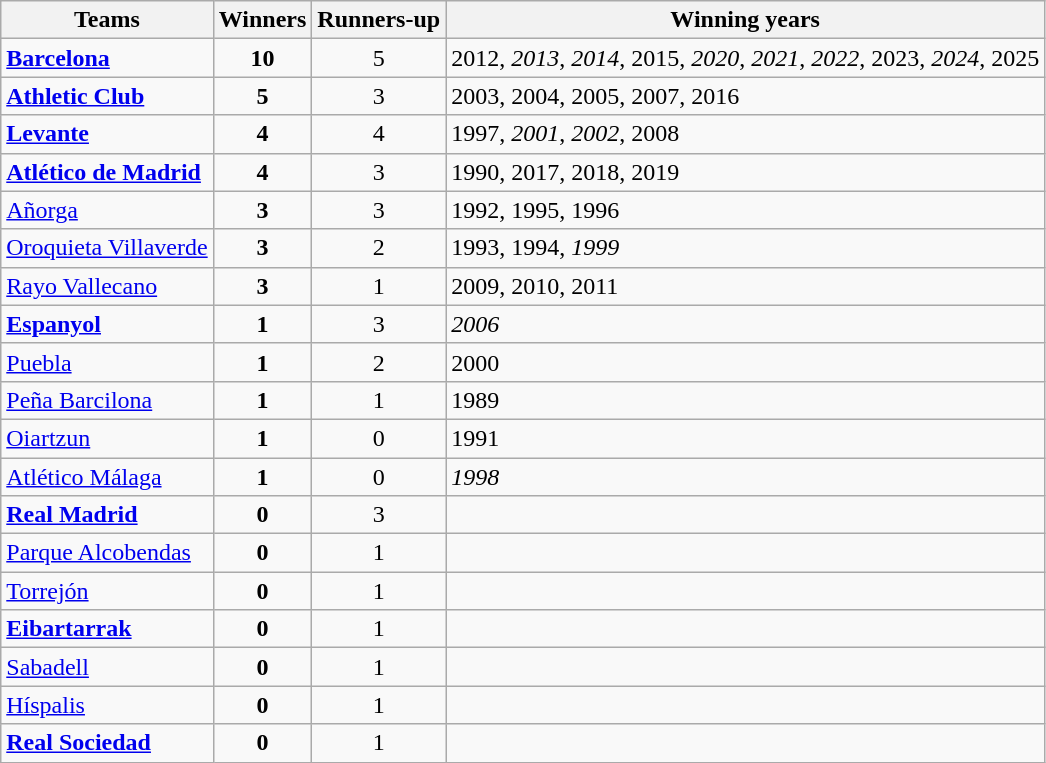<table class="wikitable" style="text-align:center">
<tr>
<th>Teams</th>
<th>Winners</th>
<th>Runners-up</th>
<th>Winning years</th>
</tr>
<tr>
<td align="left"><strong><a href='#'>Barcelona</a></strong></td>
<td><strong>10</strong></td>
<td>5</td>
<td align="left">2012, <em>2013</em>, <em>2014</em>, 2015, <em>2020</em>, <em>2021</em>, <em>2022</em>, 2023, <em>2024</em>, 2025</td>
</tr>
<tr>
<td align="left"><strong><a href='#'>Athletic Club</a></strong></td>
<td><strong>5</strong></td>
<td>3</td>
<td align="left">2003, 2004, 2005, 2007, 2016</td>
</tr>
<tr>
<td align="left"><strong><a href='#'>Levante</a></strong></td>
<td><strong>4</strong></td>
<td>4</td>
<td align="left">1997, <em>2001</em>, <em>2002</em>, 2008</td>
</tr>
<tr>
<td align="left"><strong><a href='#'>Atlético de Madrid</a></strong></td>
<td><strong>4</strong></td>
<td>3</td>
<td align="left">1990, 2017, 2018, 2019</td>
</tr>
<tr>
<td align="left"><a href='#'>Añorga</a></td>
<td><strong>3</strong></td>
<td>3</td>
<td align="left">1992, 1995, 1996</td>
</tr>
<tr>
<td align="left"><a href='#'>Oroquieta Villaverde</a></td>
<td><strong>3</strong></td>
<td>2</td>
<td align="left">1993, 1994, <em>1999</em></td>
</tr>
<tr>
<td align="left"><a href='#'>Rayo Vallecano</a></td>
<td><strong>3</strong></td>
<td>1</td>
<td align="left">2009, 2010, 2011</td>
</tr>
<tr>
<td align="left"><strong><a href='#'>Espanyol</a></strong></td>
<td><strong>1</strong></td>
<td>3</td>
<td align="left"><em>2006</em></td>
</tr>
<tr>
<td align="left"><a href='#'>Puebla</a></td>
<td><strong>1</strong></td>
<td>2</td>
<td align="left">2000</td>
</tr>
<tr>
<td align="left"><a href='#'>Peña Barcilona</a></td>
<td><strong>1</strong></td>
<td>1</td>
<td align="left">1989</td>
</tr>
<tr>
<td align="left"><a href='#'>Oiartzun</a></td>
<td><strong>1</strong></td>
<td>0</td>
<td align="left">1991</td>
</tr>
<tr>
<td align="left"><a href='#'>Atlético Málaga</a></td>
<td><strong>1</strong></td>
<td>0</td>
<td align="left"><em>1998</em></td>
</tr>
<tr>
<td align="left"><strong><a href='#'>Real Madrid</a></strong></td>
<td><strong>0</strong></td>
<td>3</td>
<td></td>
</tr>
<tr>
<td align="left"><a href='#'>Parque Alcobendas</a></td>
<td><strong>0</strong></td>
<td>1</td>
<td></td>
</tr>
<tr>
<td align="left"><a href='#'>Torrejón</a></td>
<td><strong>0</strong></td>
<td>1</td>
<td></td>
</tr>
<tr>
<td align="left"><strong><a href='#'>Eibartarrak</a></strong></td>
<td><strong>0</strong></td>
<td>1</td>
<td></td>
</tr>
<tr>
<td align="left"><a href='#'>Sabadell</a></td>
<td><strong>0</strong></td>
<td>1</td>
<td></td>
</tr>
<tr>
<td align="left"><a href='#'>Híspalis</a></td>
<td><strong>0</strong></td>
<td>1</td>
<td></td>
</tr>
<tr>
<td align="left"><strong><a href='#'>Real Sociedad</a></strong></td>
<td><strong>0</strong></td>
<td>1</td>
<td></td>
</tr>
</table>
